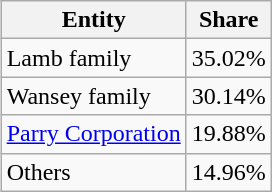<table class="wikitable sortable plainrowheaders" table align="right">
<tr>
<th scope="col">Entity</th>
<th scope="col">Share</th>
</tr>
<tr>
<td scope="row">Lamb family</td>
<td>35.02%</td>
</tr>
<tr>
<td scope="row">Wansey family</td>
<td>30.14%</td>
</tr>
<tr>
<td scope="row"><a href='#'>Parry Corporation</a></td>
<td>19.88%</td>
</tr>
<tr>
<td scope="row">Others</td>
<td>14.96%</td>
</tr>
</table>
